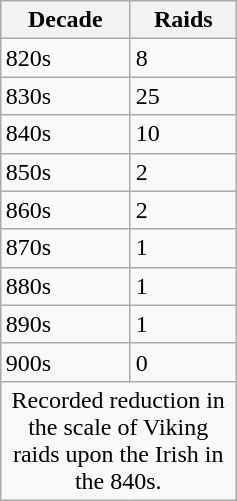<table class="wikitable" style="float: right; margin-left: auto; margin-right: auto; border: none;">
<tr>
<th scope="col">Decade</th>
<th scope="col">Raids</th>
</tr>
<tr>
<td>820s</td>
<td>8</td>
</tr>
<tr>
<td>830s</td>
<td>25</td>
</tr>
<tr>
<td>840s</td>
<td>10</td>
</tr>
<tr>
<td>850s</td>
<td>2</td>
</tr>
<tr>
<td>860s</td>
<td>2</td>
</tr>
<tr>
<td>870s</td>
<td>1</td>
</tr>
<tr>
<td>880s</td>
<td>1</td>
</tr>
<tr>
<td>890s</td>
<td>1</td>
</tr>
<tr>
<td>900s</td>
<td>0</td>
</tr>
<tr>
<td colspan="2" style="text-align: center; width: 150px;">Recorded reduction in the scale of Viking raids upon the Irish in the 840s.</td>
</tr>
</table>
